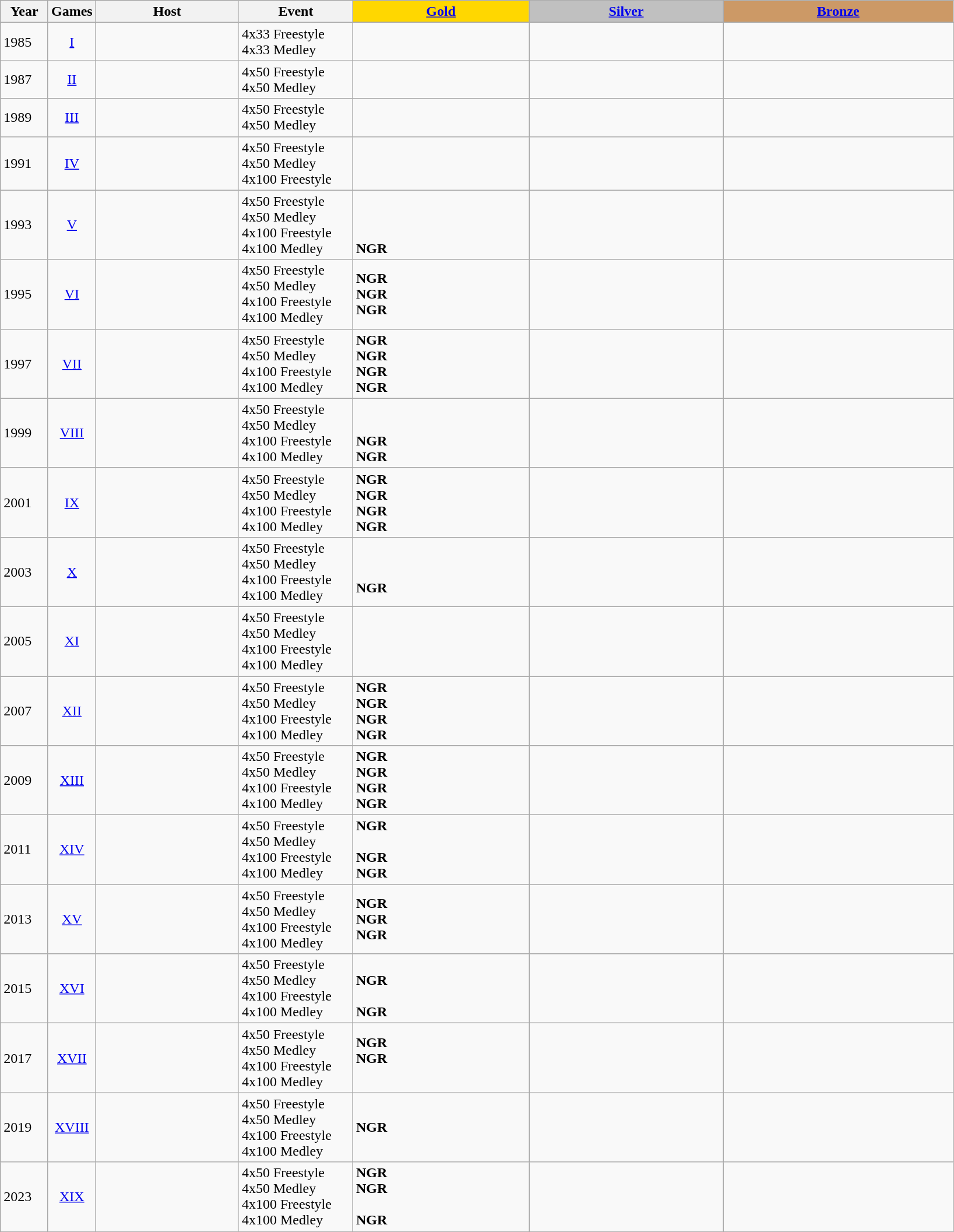<table class="sortable wikitable collapsible collapsed">
<tr>
<th rowspan="2" style="width:5%;">Year</th>
<th rowspan="2" style="width:5%;">Games</th>
<th rowspan="2" style="width:15%;">Host</th>
<th rowspan="2" style="width:12%;">Event</th>
<th style="background-color: gold"><a href='#'>Gold</a></th>
<th style="background-color: silver"><a href='#'>Silver</a></th>
<th style="background-color: #CC9966"><a href='#'>Bronze</a></th>
</tr>
<tr>
</tr>
<tr>
<td>1985</td>
<td align=center><a href='#'>I</a></td>
<td align="left"></td>
<td>4x33 Freestyle <br> 4x33 Medley</td>
<td align="left"> <br> </td>
<td align="left"> <br> </td>
<td align="left"> <br> </td>
</tr>
<tr>
<td>1987</td>
<td align=center><a href='#'>II</a></td>
<td align="left"></td>
<td>4x50 Freestyle <br> 4x50 Medley</td>
<td align="left"> <br> </td>
<td align="left"> <br> </td>
<td align="left"> <br> </td>
</tr>
<tr>
<td>1989</td>
<td align=center><a href='#'>III</a></td>
<td align="left"></td>
<td>4x50 Freestyle <br> 4x50 Medley</td>
<td align="left"> <br> </td>
<td align="left"> <br> </td>
<td align="left"> <br> </td>
</tr>
<tr>
<td>1991</td>
<td align=center><a href='#'>IV</a></td>
<td align="left"></td>
<td>4x50 Freestyle <br> 4x50 Medley <br> 4x100 Freestyle</td>
<td align="left"> <br>  <br> </td>
<td align="left"> <br>  <br> </td>
<td align="left"> <br>  <br> </td>
</tr>
<tr>
<td>1993</td>
<td align=center><a href='#'>V</a></td>
<td align="left"></td>
<td>4x50 Freestyle <br> 4x50 Medley <br> 4x100 Freestyle <br> 4x100 Medley</td>
<td align="left"> <br>  <br>  <br>  <strong>NGR</strong></td>
<td align="left"> <br>  <br>  <br> </td>
<td align="left"> <br>  <br>  <br> </td>
</tr>
<tr>
<td>1995</td>
<td align=center><a href='#'>VI</a></td>
<td align="left"></td>
<td>4x50 Freestyle <br> 4x50 Medley <br> 4x100 Freestyle <br> 4x100 Medley</td>
<td align="left"> <strong>NGR</strong> <br>  <strong>NGR</strong> <br>  <strong>NGR</strong> <br> </td>
<td align="left"> <br>  <br>  <br> </td>
<td align="left"> <br>  <br>  <br> </td>
</tr>
<tr>
<td>1997</td>
<td align=center><a href='#'>VII</a></td>
<td align="left"></td>
<td>4x50 Freestyle <br> 4x50 Medley <br> 4x100 Freestyle <br> 4x100 Medley</td>
<td align="left"> <strong>NGR</strong> <br>  <strong>NGR</strong> <br>  <strong>NGR</strong> <br>  <strong>NGR</strong></td>
<td align="left"> <br>  <br>  <br> </td>
<td align="left"> <br>  <br>  <br> </td>
</tr>
<tr>
<td>1999</td>
<td align=center><a href='#'>VIII</a></td>
<td align="left"></td>
<td>4x50 Freestyle <br> 4x50 Medley <br> 4x100 Freestyle <br> 4x100 Medley</td>
<td align="left"> <br>  <br>  <strong>NGR</strong> <br>  <strong>NGR</strong></td>
<td align="left"> <br>  <br>  <br> </td>
<td align="left"> <br>  <br>  <br> </td>
</tr>
<tr>
<td>2001</td>
<td align=center><a href='#'>IX</a></td>
<td align="left"></td>
<td>4x50 Freestyle <br> 4x50 Medley <br> 4x100 Freestyle <br> 4x100 Medley</td>
<td align="left"> <strong>NGR</strong> <br>  <strong>NGR</strong> <br>  <strong>NGR</strong> <br>  <strong>NGR</strong></td>
<td align="left"> <br>  <br>  <br> </td>
<td align="left"> <br>  <br>  <br> </td>
</tr>
<tr>
<td>2003</td>
<td align=center><a href='#'>X</a></td>
<td align="left"></td>
<td>4x50 Freestyle <br> 4x50 Medley <br> 4x100 Freestyle <br> 4x100 Medley</td>
<td align="left"> <br>  <br>  <strong>NGR</strong> <br> </td>
<td align="left"> <br>  <br>  <br> </td>
<td align="left"> <br>  <br>  <br> </td>
</tr>
<tr>
<td>2005</td>
<td align=center><a href='#'>XI</a></td>
<td align="left"></td>
<td>4x50 Freestyle <br> 4x50 Medley <br> 4x100 Freestyle <br> 4x100 Medley</td>
<td align="left"> <br>  <br>  <br> </td>
<td align="left"> <br>  <br>  <br> </td>
<td align="left"> <br>  <br>  <br> </td>
</tr>
<tr>
<td>2007</td>
<td align=center><a href='#'>XII</a></td>
<td align="left"></td>
<td>4x50 Freestyle <br> 4x50 Medley <br> 4x100 Freestyle <br> 4x100 Medley</td>
<td align="left"> <strong>NGR</strong> <br>  <strong>NGR</strong> <br>  <strong>NGR</strong> <br>  <strong>NGR</strong></td>
<td align="left"> <br>  <br>  <br> </td>
<td align="left"> <br>  <br>  <br> </td>
</tr>
<tr>
<td>2009</td>
<td align=center><a href='#'>XIII</a></td>
<td align="left"></td>
<td>4x50 Freestyle <br> 4x50 Medley <br> 4x100 Freestyle <br> 4x100 Medley</td>
<td align="left"> <strong>NGR</strong> <br>  <strong>NGR</strong> <br>  <strong>NGR</strong> <br>  <strong>NGR</strong></td>
<td align="left"> <br>  <br>  <br> </td>
<td align="left"> <br>  <br>  <br> </td>
</tr>
<tr>
<td>2011</td>
<td align=center><a href='#'>XIV</a></td>
<td align="left"></td>
<td>4x50 Freestyle <br> 4x50 Medley <br> 4x100 Freestyle <br> 4x100 Medley</td>
<td align="left"> <strong>NGR</strong> <br>  <br>  <strong>NGR</strong> <br>  <strong>NGR</strong></td>
<td align="left"> <br>  <br>  <br> </td>
<td align="left"> <br>  <br>  <br> </td>
</tr>
<tr>
<td>2013</td>
<td align=center><a href='#'>XV</a></td>
<td align="left"></td>
<td>4x50 Freestyle <br> 4x50 Medley <br> 4x100 Freestyle <br> 4x100 Medley</td>
<td align="left"> <strong>NGR</strong> <br>  <strong>NGR</strong> <br>  <strong>NGR</strong> <br> </td>
<td align="left"> <br>  <br>  <br> </td>
<td align="left"> <br>  <br>  <br> </td>
</tr>
<tr>
<td>2015</td>
<td align=center><a href='#'>XVI</a></td>
<td align="left"></td>
<td>4x50 Freestyle <br> 4x50 Medley <br> 4x100 Freestyle <br> 4x100 Medley</td>
<td align="left"> <br>  <strong>NGR</strong> <br>  <br>  <strong>NGR</strong> </td>
<td align="left"> <br>  <br>  <br>  </td>
<td align="left"> <br>  <br>  <br>  </td>
</tr>
<tr>
<td>2017</td>
<td align=center><a href='#'>XVII</a></td>
<td align="left"></td>
<td>4x50 Freestyle <br> 4x50 Medley <br> 4x100 Freestyle <br> 4x100 Medley</td>
<td align="left"> <strong>NGR</strong> <br>  <strong>NGR</strong> <br>  <br> </td>
<td align="left"> <br>  <br>  <br> </td>
<td align="left"> <br>  <br>  <br> </td>
</tr>
<tr>
<td>2019</td>
<td align=center><a href='#'>XVIII</a></td>
<td align="left"></td>
<td>4x50 Freestyle <br> 4x50 Medley <br> 4x100 Freestyle <br> 4x100 Medley</td>
<td align="left"> <br>  <strong>NGR</strong> <br>  <br> </td>
<td align="left"> <br>  <br>  <br> </td>
<td align="left"> <br>  <br>  <br> </td>
</tr>
<tr>
<td>2023</td>
<td align=center><a href='#'>XIX</a></td>
<td align="left"></td>
<td>4x50 Freestyle <br> 4x50 Medley <br> 4x100 Freestyle <br> 4x100 Medley</td>
<td align="left"> <strong>NGR</strong> <br>  <strong>NGR</strong> <br>  <br>  <strong>NGR</strong></td>
<td align="left"> <br>  <br>  <br> </td>
<td align="left"> <br>  <br>  <br> </td>
</tr>
</table>
